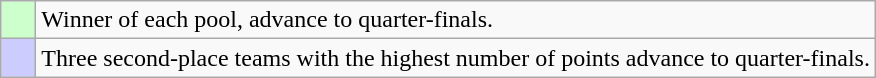<table class="wikitable">
<tr>
<td bgcolor="#ccffcc">    </td>
<td>Winner of each pool, advance to quarter-finals.</td>
</tr>
<tr>
<td bgcolor="#ccccff">    </td>
<td>Three second-place teams with the highest number of points advance to quarter-finals.</td>
</tr>
</table>
